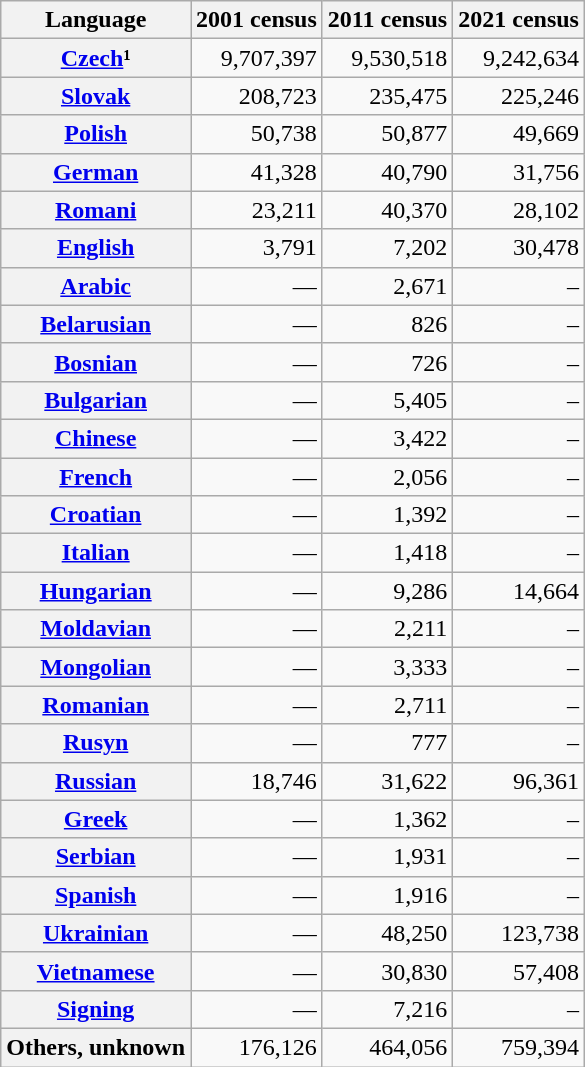<table class="wikitable sortable">
<tr>
<th>Language</th>
<th>2001 census</th>
<th>2011 census</th>
<th>2021 census</th>
</tr>
<tr align="right">
<th><a href='#'>Czech</a>¹</th>
<td>9,707,397</td>
<td>9,530,518</td>
<td>9,242,634</td>
</tr>
<tr align="right">
<th><a href='#'>Slovak</a></th>
<td>208,723</td>
<td>235,475</td>
<td>225,246</td>
</tr>
<tr align="right">
<th><a href='#'>Polish</a></th>
<td>50,738</td>
<td>50,877</td>
<td>49,669</td>
</tr>
<tr align="right">
<th><a href='#'>German</a></th>
<td>41,328</td>
<td>40,790</td>
<td>31,756</td>
</tr>
<tr align="right">
<th><a href='#'>Romani</a></th>
<td>23,211</td>
<td>40,370</td>
<td>28,102</td>
</tr>
<tr align="right">
<th><a href='#'>English</a></th>
<td>3,791</td>
<td>7,202</td>
<td>30,478</td>
</tr>
<tr align="right">
<th><a href='#'>Arabic</a></th>
<td>—</td>
<td>2,671</td>
<td>–</td>
</tr>
<tr align="right">
<th><a href='#'>Belarusian</a></th>
<td>—</td>
<td>826</td>
<td>–</td>
</tr>
<tr align="right">
<th><a href='#'>Bosnian</a></th>
<td>—</td>
<td>726</td>
<td>–</td>
</tr>
<tr align="right">
<th><a href='#'>Bulgarian</a></th>
<td>—</td>
<td>5,405</td>
<td>–</td>
</tr>
<tr align="right">
<th><a href='#'>Chinese</a></th>
<td>—</td>
<td>3,422</td>
<td> –</td>
</tr>
<tr align="right">
<th><a href='#'>French</a></th>
<td>—</td>
<td>2,056</td>
<td>–</td>
</tr>
<tr align="right">
<th><a href='#'>Croatian</a></th>
<td>—</td>
<td>1,392</td>
<td>–</td>
</tr>
<tr align="right">
<th><a href='#'>Italian</a></th>
<td>—</td>
<td>1,418</td>
<td>–</td>
</tr>
<tr align="right">
<th><a href='#'>Hungarian</a></th>
<td>—</td>
<td>9,286</td>
<td>14,664</td>
</tr>
<tr align="right">
<th><a href='#'>Moldavian</a></th>
<td>—</td>
<td>2,211</td>
<td>–</td>
</tr>
<tr align="right">
<th><a href='#'>Mongolian</a></th>
<td>—</td>
<td>3,333</td>
<td>–</td>
</tr>
<tr align="right">
<th><a href='#'>Romanian</a></th>
<td>—</td>
<td>2,711</td>
<td>–</td>
</tr>
<tr align="right">
<th><a href='#'>Rusyn</a></th>
<td>—</td>
<td>777</td>
<td>–</td>
</tr>
<tr align="right">
<th><a href='#'>Russian</a></th>
<td>18,746</td>
<td>31,622</td>
<td>96,361</td>
</tr>
<tr align="right">
<th><a href='#'>Greek</a></th>
<td>—</td>
<td>1,362</td>
<td>–</td>
</tr>
<tr align="right">
<th><a href='#'>Serbian</a></th>
<td>—</td>
<td>1,931</td>
<td>–</td>
</tr>
<tr align="right">
<th><a href='#'>Spanish</a></th>
<td>—</td>
<td>1,916</td>
<td>–</td>
</tr>
<tr align="right">
<th><a href='#'>Ukrainian</a></th>
<td>—</td>
<td>48,250</td>
<td>123,738</td>
</tr>
<tr align="right">
<th><a href='#'>Vietnamese</a></th>
<td>—</td>
<td>30,830</td>
<td>57,408</td>
</tr>
<tr align="right">
<th><a href='#'>Signing</a></th>
<td>—</td>
<td>7,216</td>
<td>–</td>
</tr>
<tr align="right">
<th>Others, unknown</th>
<td>176,126</td>
<td>464,056</td>
<td>759,394</td>
</tr>
</table>
